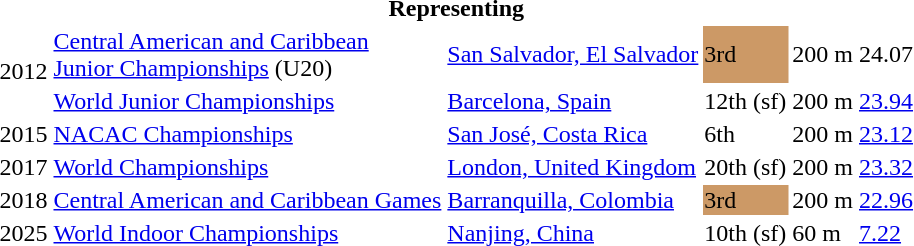<table>
<tr>
<th colspan="6">Representing </th>
</tr>
<tr>
<td rowspan=2>2012</td>
<td><a href='#'>Central American and Caribbean<br>Junior Championships</a> (U20)</td>
<td><a href='#'>San Salvador, El Salvador</a></td>
<td bgcolor=cc9966>3rd</td>
<td>200 m</td>
<td>24.07</td>
</tr>
<tr>
<td><a href='#'>World Junior Championships</a></td>
<td><a href='#'>Barcelona, Spain</a></td>
<td>12th (sf)</td>
<td>200 m</td>
<td><a href='#'>23.94</a></td>
</tr>
<tr>
<td>2015</td>
<td><a href='#'>NACAC Championships</a></td>
<td><a href='#'>San José, Costa Rica</a></td>
<td>6th</td>
<td>200 m</td>
<td><a href='#'>23.12</a></td>
</tr>
<tr>
<td>2017</td>
<td><a href='#'>World Championships</a></td>
<td><a href='#'>London, United Kingdom</a></td>
<td>20th (sf)</td>
<td>200 m</td>
<td><a href='#'>23.32</a></td>
</tr>
<tr>
<td>2018</td>
<td><a href='#'>Central American and Caribbean Games</a></td>
<td><a href='#'>Barranquilla, Colombia</a></td>
<td bgcolor=cc9966>3rd</td>
<td>200 m</td>
<td><a href='#'>22.96</a></td>
</tr>
<tr>
<td>2025</td>
<td><a href='#'>World Indoor Championships</a></td>
<td><a href='#'>Nanjing, China</a></td>
<td>10th (sf)</td>
<td>60 m</td>
<td><a href='#'>7.22</a></td>
</tr>
</table>
